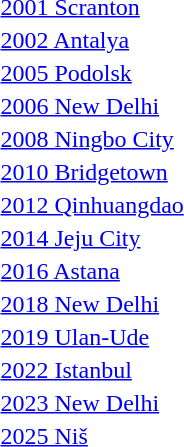<table>
<tr>
<td rowspan=2><a href='#'>2001 Scranton</a></td>
<td rowspan=2></td>
<td rowspan=2></td>
<td></td>
</tr>
<tr>
<td></td>
</tr>
<tr>
<td rowspan=2><a href='#'>2002 Antalya</a></td>
<td rowspan=2></td>
<td rowspan=2></td>
<td></td>
</tr>
<tr>
<td></td>
</tr>
<tr>
<td rowspan=2><a href='#'>2005 Podolsk</a></td>
<td rowspan=2></td>
<td rowspan=2></td>
<td></td>
</tr>
<tr>
<td></td>
</tr>
<tr>
<td rowspan=2><a href='#'>2006 New Delhi</a></td>
<td rowspan=2></td>
<td rowspan=2></td>
<td></td>
</tr>
<tr>
<td></td>
</tr>
<tr>
<td rowspan=2><a href='#'>2008 Ningbo City</a></td>
<td rowspan=2></td>
<td rowspan=2></td>
<td></td>
</tr>
<tr>
<td></td>
</tr>
<tr>
<td rowspan=2><a href='#'>2010 Bridgetown</a></td>
<td rowspan=2></td>
<td rowspan=2></td>
<td></td>
</tr>
<tr>
<td></td>
</tr>
<tr>
<td rowspan=2><a href='#'>2012 Qinhuangdao</a></td>
<td rowspan=2></td>
<td rowspan=2></td>
<td></td>
</tr>
<tr>
<td></td>
</tr>
<tr>
<td rowspan=2><a href='#'>2014 Jeju City</a></td>
<td rowspan=2></td>
<td rowspan=2></td>
<td></td>
</tr>
<tr>
<td></td>
</tr>
<tr>
<td rowspan=2><a href='#'>2016 Astana</a></td>
<td rowspan=2></td>
<td rowspan=2></td>
<td></td>
</tr>
<tr>
<td></td>
</tr>
<tr>
<td rowspan=2><a href='#'>2018 New Delhi</a></td>
<td rowspan=2></td>
<td rowspan=2></td>
<td></td>
</tr>
<tr>
<td></td>
</tr>
<tr>
<td rowspan=2><a href='#'>2019 Ulan-Ude</a></td>
<td rowspan=2></td>
<td rowspan=2></td>
<td></td>
</tr>
<tr>
<td></td>
</tr>
<tr>
<td rowspan=2><a href='#'>2022 Istanbul</a></td>
<td rowspan=2></td>
<td rowspan=2></td>
<td></td>
</tr>
<tr>
<td></td>
</tr>
<tr>
<td rowspan=2><a href='#'>2023 New Delhi</a></td>
<td rowspan=2></td>
<td rowspan=2></td>
<td></td>
</tr>
<tr>
<td></td>
</tr>
<tr>
<td rowspan=2><a href='#'>2025 Niš</a></td>
<td rowspan=2></td>
<td rowspan=2></td>
<td></td>
</tr>
<tr>
<td></td>
</tr>
</table>
